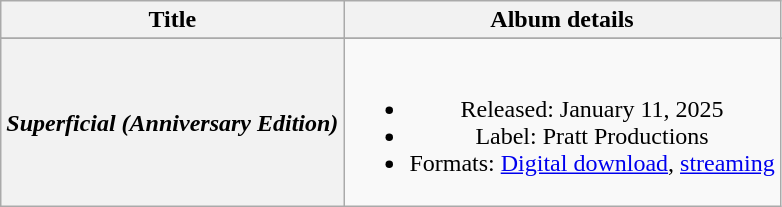<table class="wikitable plainrowheaders" style="text-align:center;">
<tr>
<th scope="col">Title</th>
<th scope="col">Album details</th>
</tr>
<tr>
</tr>
<tr>
<th scope="row"><em>Superficial (Anniversary Edition)</em></th>
<td><br><ul><li>Released: January 11, 2025</li><li>Label: Pratt Productions</li><li>Formats: <a href='#'>Digital download</a>, <a href='#'>streaming</a></li></ul></td>
</tr>
</table>
